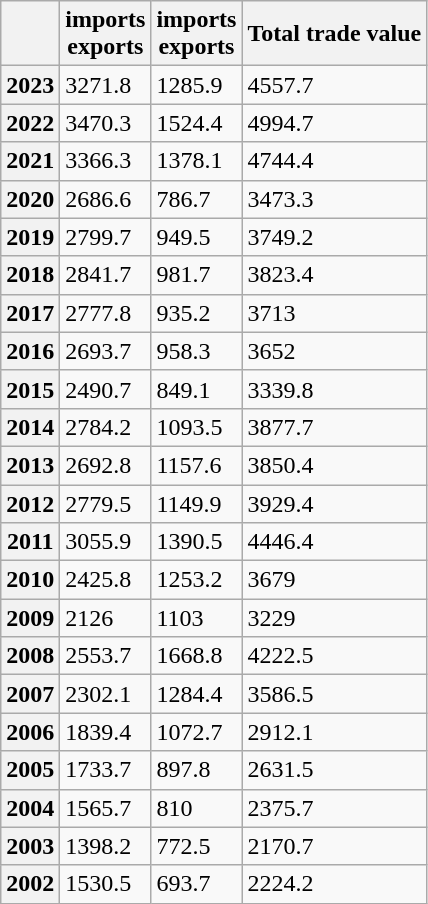<table class="wikitable">
<tr>
<th></th>
<th> imports<br> exports</th>
<th> imports<br> exports</th>
<th>Total trade value</th>
</tr>
<tr>
<th>2023</th>
<td>3271.8</td>
<td>1285.9</td>
<td>4557.7</td>
</tr>
<tr>
<th>2022</th>
<td>3470.3</td>
<td>1524.4</td>
<td>4994.7</td>
</tr>
<tr>
<th>2021</th>
<td>3366.3</td>
<td>1378.1</td>
<td>4744.4</td>
</tr>
<tr>
<th>2020</th>
<td>2686.6</td>
<td>786.7</td>
<td>3473.3</td>
</tr>
<tr>
<th>2019</th>
<td>2799.7</td>
<td>949.5</td>
<td>3749.2</td>
</tr>
<tr>
<th>2018</th>
<td>2841.7</td>
<td>981.7</td>
<td>3823.4</td>
</tr>
<tr>
<th>2017</th>
<td>2777.8</td>
<td>935.2</td>
<td>3713</td>
</tr>
<tr>
<th>2016</th>
<td>2693.7</td>
<td>958.3</td>
<td>3652</td>
</tr>
<tr>
<th>2015</th>
<td>2490.7</td>
<td>849.1</td>
<td>3339.8</td>
</tr>
<tr>
<th>2014</th>
<td>2784.2</td>
<td>1093.5</td>
<td>3877.7</td>
</tr>
<tr>
<th>2013</th>
<td>2692.8</td>
<td>1157.6</td>
<td>3850.4</td>
</tr>
<tr>
<th>2012</th>
<td>2779.5</td>
<td>1149.9</td>
<td>3929.4</td>
</tr>
<tr>
<th>2011</th>
<td>3055.9</td>
<td>1390.5</td>
<td>4446.4</td>
</tr>
<tr>
<th>2010</th>
<td>2425.8</td>
<td>1253.2</td>
<td>3679</td>
</tr>
<tr>
<th>2009</th>
<td>2126</td>
<td>1103</td>
<td>3229</td>
</tr>
<tr>
<th>2008</th>
<td>2553.7</td>
<td>1668.8</td>
<td>4222.5</td>
</tr>
<tr>
<th>2007</th>
<td>2302.1</td>
<td>1284.4</td>
<td>3586.5</td>
</tr>
<tr>
<th>2006</th>
<td>1839.4</td>
<td>1072.7</td>
<td>2912.1</td>
</tr>
<tr>
<th>2005</th>
<td>1733.7</td>
<td>897.8</td>
<td>2631.5</td>
</tr>
<tr>
<th>2004</th>
<td>1565.7</td>
<td>810</td>
<td>2375.7</td>
</tr>
<tr>
<th>2003</th>
<td>1398.2</td>
<td>772.5</td>
<td>2170.7</td>
</tr>
<tr>
<th>2002</th>
<td>1530.5</td>
<td>693.7</td>
<td>2224.2</td>
</tr>
</table>
